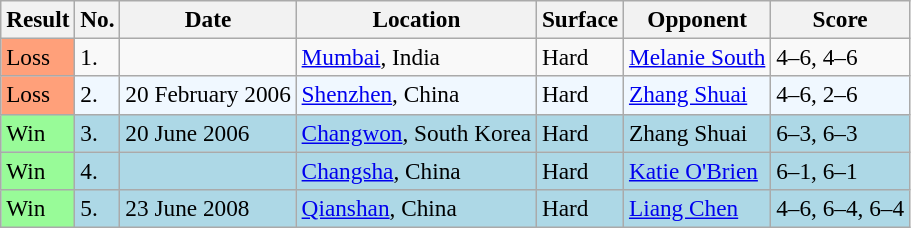<table class="sortable wikitable" style="font-size:97%;">
<tr>
<th>Result</th>
<th>No.</th>
<th>Date</th>
<th>Location</th>
<th>Surface</th>
<th>Opponent</th>
<th class="unsortable">Score</th>
</tr>
<tr>
<td bgcolor="FFA07A">Loss</td>
<td>1.</td>
<td></td>
<td><a href='#'>Mumbai</a>, India</td>
<td>Hard</td>
<td> <a href='#'>Melanie South</a></td>
<td>4–6, 4–6</td>
</tr>
<tr style="background:#f0f8ff;">
<td bgcolor="FFA07A">Loss</td>
<td>2.</td>
<td>20 February 2006</td>
<td><a href='#'>Shenzhen</a>, China</td>
<td>Hard</td>
<td> <a href='#'>Zhang Shuai</a></td>
<td>4–6, 2–6</td>
</tr>
<tr style="background:lightblue;">
<td bgcolor=98FB98>Win</td>
<td>3.</td>
<td>20 June 2006</td>
<td><a href='#'>Changwon</a>, South Korea</td>
<td>Hard</td>
<td> Zhang Shuai</td>
<td>6–3, 6–3</td>
</tr>
<tr style="background:lightblue;">
<td bgcolor=98FB98>Win</td>
<td>4.</td>
<td></td>
<td><a href='#'>Changsha</a>, China</td>
<td>Hard</td>
<td> <a href='#'>Katie O'Brien</a></td>
<td>6–1, 6–1</td>
</tr>
<tr style="background:lightblue;">
<td bgcolor=98FB98>Win</td>
<td>5.</td>
<td>23 June 2008</td>
<td><a href='#'>Qianshan</a>, China</td>
<td>Hard</td>
<td> <a href='#'>Liang Chen</a></td>
<td>4–6, 6–4, 6–4</td>
</tr>
</table>
